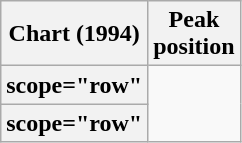<table class="wikitable plainrowheaders sortable">
<tr>
<th scope="col">Chart (1994)</th>
<th scope="col">Peak<br>position</th>
</tr>
<tr>
<th>scope="row" </th>
</tr>
<tr>
<th>scope="row" </th>
</tr>
</table>
